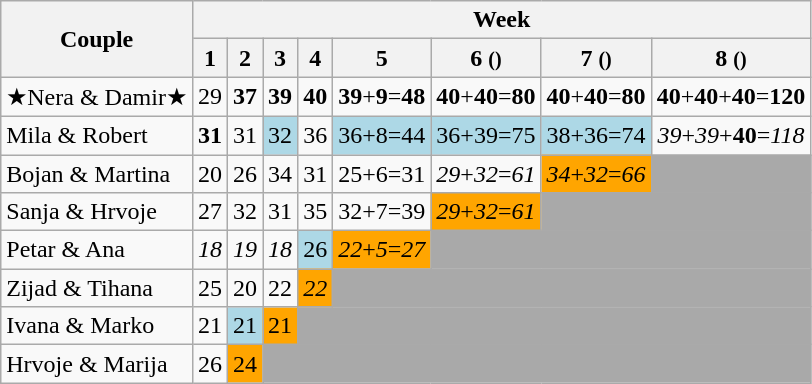<table class="wikitable">
<tr>
<th rowspan="2">Couple</th>
<th colspan="8">Week</th>
</tr>
<tr>
<th>1</th>
<th>2</th>
<th>3</th>
<th>4</th>
<th>5</th>
<th>6 <small>()</small></th>
<th>7 <small>()</small></th>
<th>8 <small>()</small></th>
</tr>
<tr>
<td><span>★</span>Nera & Damir<span>★</span></td>
<td align=center><span>29</span></td>
<td align=center><span><strong>37</strong></span></td>
<td align=center><span><strong>39</strong></span></td>
<td align=center><span><strong>40</strong></span></td>
<td align=center><span><strong>39</strong></span>+<span><strong>9</strong></span>=<strong>48</strong></td>
<td align=center><span><strong>40</strong></span>+<span><strong>40</strong></span>=<strong>80</strong></td>
<td align=center><span><strong>40</strong></span>+<span><strong>40</strong></span>=<strong>80</strong></td>
<td align=center><span><strong>40</strong></span>+<span><strong>40</strong></span>+<span><strong>40</strong></span>=<strong>120</strong></td>
</tr>
<tr>
<td>Mila & Robert</td>
<td align=center><span><strong>31</strong></span></td>
<td align=center><span>31</span></td>
<td align=center bgcolor="lightblue"><span>32</span></td>
<td align=center><span>36</span></td>
<td align=center bgcolor="lightblue"><span>36</span>+<span>8</span>=44</td>
<td align=center bgcolor="lightblue"><span>36</span>+<span>39</span>=75</td>
<td align=center bgcolor="lightblue"><span>38</span>+<span>36</span>=74</td>
<td align=center><span><em>39</em></span>+<span><em>39</em></span>+<span><strong>40</strong></span>=<em>118</em></td>
</tr>
<tr>
<td>Bojan & Martina</td>
<td align=center><span>20</span></td>
<td align=center><span>26</span></td>
<td align=center><span>34</span></td>
<td align=center><span>31</span></td>
<td align=center><span>25</span>+<span>6</span>=31</td>
<td align=center><span><em>29</em></span>+<span><em>32</em></span>=<em>61</em></td>
<td align=center bgcolor="orange"><span><em>34</em></span>+<span><em>32</em></span>=<em>66</em></td>
<td colspan="1"  bgcolor="darkgray"></td>
</tr>
<tr>
<td>Sanja & Hrvoje</td>
<td align=center><span>27</span></td>
<td align=center><span>32</span></td>
<td align=center><span>31</span></td>
<td align=center><span>35</span></td>
<td align=center><span>32</span>+<span>7</span>=39</td>
<td align=center bgcolor="orange"><span><em>29</em></span>+<span><em>32</em></span>=<em>61</em></td>
<td colspan="2"  bgcolor="darkgray"></td>
</tr>
<tr>
<td>Petar & Ana</td>
<td align=center><span><em>18</em></span></td>
<td align=center><span><em>19</em></span></td>
<td align=center><span><em>18</em></span></td>
<td align=center bgcolor="lightblue"><span>26</span></td>
<td align=center bgcolor="orange"><span><em>22</em></span>+<span><em>5</em></span>=<em>27</em></td>
<td colspan="3"  bgcolor="darkgray"></td>
</tr>
<tr>
<td>Zijad & Tihana</td>
<td align=center><span>25</span></td>
<td align=center><span>20</span></td>
<td align=center><span>22</span></td>
<td align=center bgcolor="orange"><span><em>22</em></span></td>
<td colspan="4"  bgcolor="darkgray"></td>
</tr>
<tr>
<td>Ivana & Marko</td>
<td align=center><span>21</span></td>
<td align=center bgcolor="lightblue"><span>21</span></td>
<td align=center bgcolor="orange"><span>21</span></td>
<td colspan="5" bgcolor="darkgray"></td>
</tr>
<tr>
<td>Hrvoje & Marija</td>
<td align=center><span>26</span></td>
<td align=center bgcolor="orange"><span>24</span></td>
<td colspan="6" bgcolor="darkgray"></td>
</tr>
</table>
